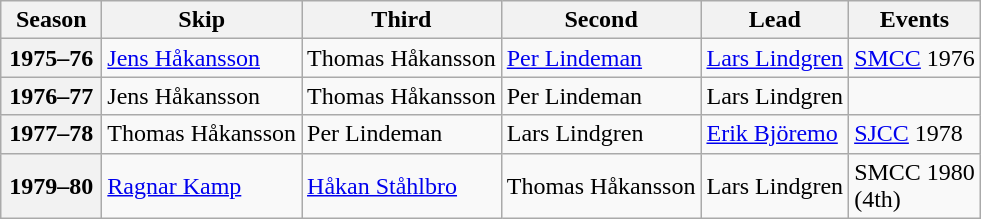<table class="wikitable">
<tr>
<th scope="col" width=60>Season</th>
<th scope="col">Skip</th>
<th scope="col">Third</th>
<th scope="col">Second</th>
<th scope="col">Lead</th>
<th scope="col">Events</th>
</tr>
<tr>
<th scope="row">1975–76</th>
<td><a href='#'>Jens Håkansson</a></td>
<td>Thomas Håkansson</td>
<td><a href='#'>Per Lindeman</a></td>
<td><a href='#'>Lars Lindgren</a></td>
<td><a href='#'>SMCC</a> 1976 </td>
</tr>
<tr>
<th scope="row">1976–77</th>
<td>Jens Håkansson</td>
<td>Thomas Håkansson</td>
<td>Per Lindeman</td>
<td>Lars Lindgren</td>
<td> </td>
</tr>
<tr>
<th scope="row">1977–78</th>
<td>Thomas Håkansson</td>
<td>Per Lindeman</td>
<td>Lars Lindgren</td>
<td><a href='#'>Erik Björemo</a></td>
<td><a href='#'>SJCC</a> 1978 <br> </td>
</tr>
<tr>
<th scope="row">1979–80</th>
<td><a href='#'>Ragnar Kamp</a></td>
<td><a href='#'>Håkan Ståhlbro</a></td>
<td>Thomas Håkansson</td>
<td>Lars Lindgren</td>
<td>SMCC 1980 <br> (4th)</td>
</tr>
</table>
